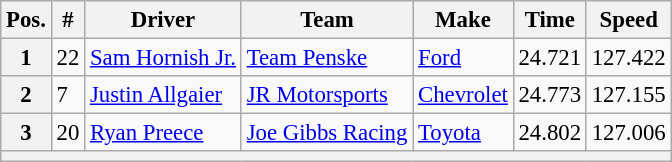<table class="wikitable" style="font-size:95%">
<tr>
<th>Pos.</th>
<th>#</th>
<th>Driver</th>
<th>Team</th>
<th>Make</th>
<th>Time</th>
<th>Speed</th>
</tr>
<tr>
<th>1</th>
<td>22</td>
<td><a href='#'>Sam Hornish Jr.</a></td>
<td><a href='#'>Team Penske</a></td>
<td><a href='#'>Ford</a></td>
<td>24.721</td>
<td>127.422</td>
</tr>
<tr>
<th>2</th>
<td>7</td>
<td><a href='#'>Justin Allgaier</a></td>
<td><a href='#'>JR Motorsports</a></td>
<td><a href='#'>Chevrolet</a></td>
<td>24.773</td>
<td>127.155</td>
</tr>
<tr>
<th>3</th>
<td>20</td>
<td><a href='#'>Ryan Preece</a></td>
<td><a href='#'>Joe Gibbs Racing</a></td>
<td><a href='#'>Toyota</a></td>
<td>24.802</td>
<td>127.006</td>
</tr>
<tr>
<th colspan="7"></th>
</tr>
</table>
